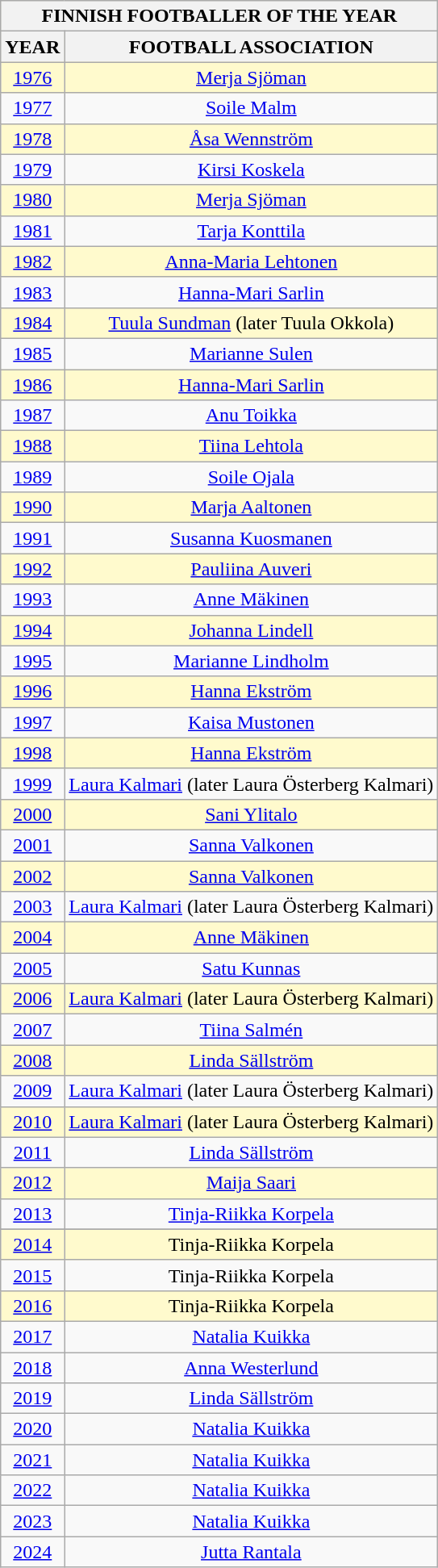<table class="wikitable" style="text-align:center;font-size:100%;">
<tr style="background:beige">
<th colspan="4"> FINNISH FOOTBALLER OF THE YEAR </th>
</tr>
<tr style="background:beige">
<th>YEAR</th>
<th>FOOTBALL ASSOCIATION</th>
</tr>
<tr style="background:lemonchiffon">
<td align="center"><a href='#'>1976</a></td>
<td><a href='#'>Merja Sjöman</a></td>
</tr>
<tr>
<td align="center"><a href='#'>1977</a></td>
<td><a href='#'>Soile Malm</a></td>
</tr>
<tr style="background:lemonchiffon">
<td align="center"><a href='#'>1978</a></td>
<td><a href='#'>Åsa Wennström</a></td>
</tr>
<tr>
<td align="center"><a href='#'>1979</a></td>
<td><a href='#'>Kirsi Koskela</a></td>
</tr>
<tr style="background:lemonchiffon">
<td align="center"><a href='#'>1980</a></td>
<td><a href='#'>Merja Sjöman</a></td>
</tr>
<tr>
<td align="center"><a href='#'>1981</a></td>
<td><a href='#'>Tarja Konttila</a></td>
</tr>
<tr style="background:lemonchiffon">
<td align="center"><a href='#'>1982</a></td>
<td><a href='#'>Anna-Maria Lehtonen</a></td>
</tr>
<tr>
<td align="center"><a href='#'>1983</a></td>
<td><a href='#'>Hanna-Mari Sarlin</a></td>
</tr>
<tr style="background:lemonchiffon">
<td align="center"><a href='#'>1984</a></td>
<td><a href='#'>Tuula Sundman</a> (later Tuula Okkola)</td>
</tr>
<tr>
<td align="center"><a href='#'>1985</a></td>
<td><a href='#'>Marianne Sulen</a></td>
</tr>
<tr style="background:lemonchiffon">
<td align="center"><a href='#'>1986</a></td>
<td><a href='#'>Hanna-Mari Sarlin</a></td>
</tr>
<tr>
<td align="center"><a href='#'>1987</a></td>
<td><a href='#'>Anu Toikka</a></td>
</tr>
<tr style="background:lemonchiffon">
<td align="center"><a href='#'>1988</a></td>
<td><a href='#'>Tiina Lehtola</a></td>
</tr>
<tr>
<td align="center"><a href='#'>1989</a></td>
<td><a href='#'>Soile Ojala</a></td>
</tr>
<tr style="background:lemonchiffon">
<td align="center"><a href='#'>1990</a></td>
<td><a href='#'>Marja Aaltonen</a></td>
</tr>
<tr>
<td align="center"><a href='#'>1991</a></td>
<td><a href='#'>Susanna Kuosmanen</a></td>
</tr>
<tr style="background:lemonchiffon">
<td align="center"><a href='#'>1992</a></td>
<td><a href='#'>Pauliina Auveri</a></td>
</tr>
<tr>
<td align="center"><a href='#'>1993</a></td>
<td><a href='#'>Anne Mäkinen</a></td>
</tr>
<tr style="background:lemonchiffon">
<td align="center"><a href='#'>1994</a></td>
<td><a href='#'>Johanna Lindell</a></td>
</tr>
<tr>
<td align="center"><a href='#'>1995</a></td>
<td><a href='#'>Marianne Lindholm</a></td>
</tr>
<tr style="background:lemonchiffon">
<td align="center"><a href='#'>1996</a></td>
<td><a href='#'>Hanna Ekström</a></td>
</tr>
<tr>
<td align="center"><a href='#'>1997</a></td>
<td><a href='#'>Kaisa Mustonen</a></td>
</tr>
<tr style="background:lemonchiffon">
<td align="center"><a href='#'>1998</a></td>
<td><a href='#'>Hanna Ekström</a></td>
</tr>
<tr>
<td align="center"><a href='#'>1999</a></td>
<td><a href='#'>Laura Kalmari</a> (later Laura Österberg Kalmari)</td>
</tr>
<tr style="background:lemonchiffon">
<td align="center"><a href='#'>2000</a></td>
<td><a href='#'>Sani Ylitalo</a></td>
</tr>
<tr>
<td align="center"><a href='#'>2001</a></td>
<td><a href='#'>Sanna Valkonen</a></td>
</tr>
<tr style="background:lemonchiffon">
<td align="center"><a href='#'>2002</a></td>
<td><a href='#'>Sanna Valkonen</a></td>
</tr>
<tr>
<td align="center"><a href='#'>2003</a></td>
<td><a href='#'>Laura Kalmari</a> (later Laura Österberg Kalmari)</td>
</tr>
<tr style="background:lemonchiffon">
<td align="center"><a href='#'>2004</a></td>
<td><a href='#'>Anne Mäkinen</a></td>
</tr>
<tr>
<td align="center"><a href='#'>2005</a></td>
<td><a href='#'>Satu Kunnas</a></td>
</tr>
<tr style="background:lemonchiffon">
<td align="center"><a href='#'>2006</a></td>
<td><a href='#'>Laura Kalmari</a> (later Laura Österberg Kalmari)</td>
</tr>
<tr>
<td align="center"><a href='#'>2007</a></td>
<td><a href='#'>Tiina Salmén</a></td>
</tr>
<tr style="background:lemonchiffon">
<td align="center"><a href='#'>2008</a></td>
<td><a href='#'>Linda Sällström</a></td>
</tr>
<tr>
<td align="center"><a href='#'>2009</a></td>
<td><a href='#'>Laura Kalmari</a> (later Laura Österberg Kalmari)</td>
</tr>
<tr style="background:lemonchiffon">
<td align="center"><a href='#'>2010</a></td>
<td><a href='#'>Laura Kalmari</a> (later Laura Österberg Kalmari)</td>
</tr>
<tr>
<td align="center"><a href='#'>2011</a></td>
<td><a href='#'>Linda Sällström</a></td>
</tr>
<tr style="background:lemonchiffon">
<td align="center"><a href='#'>2012</a></td>
<td><a href='#'>Maija Saari</a></td>
</tr>
<tr>
<td align="center"><a href='#'>2013</a></td>
<td><a href='#'>Tinja-Riikka Korpela</a></td>
</tr>
<tr>
</tr>
<tr style="background:lemonchiffon">
<td align="center"><a href='#'>2014</a></td>
<td>Tinja-Riikka Korpela</td>
</tr>
<tr>
<td align="center"><a href='#'>2015</a></td>
<td>Tinja-Riikka Korpela</td>
</tr>
<tr style="background:lemonchiffon">
<td align="center"><a href='#'>2016</a></td>
<td>Tinja-Riikka Korpela</td>
</tr>
<tr>
<td align="center"><a href='#'>2017</a></td>
<td><a href='#'>Natalia Kuikka</a></td>
</tr>
<tr>
<td align="center"><a href='#'>2018</a></td>
<td><a href='#'>Anna Westerlund</a></td>
</tr>
<tr>
<td align="center"><a href='#'>2019</a></td>
<td><a href='#'>Linda Sällström</a></td>
</tr>
<tr>
<td align="center"><a href='#'>2020</a></td>
<td><a href='#'>Natalia Kuikka</a></td>
</tr>
<tr>
<td><a href='#'>2021</a></td>
<td><a href='#'>Natalia Kuikka</a></td>
</tr>
<tr>
<td><a href='#'>2022</a></td>
<td><a href='#'>Natalia Kuikka</a></td>
</tr>
<tr>
<td><a href='#'>2023</a></td>
<td><a href='#'>Natalia Kuikka</a></td>
</tr>
<tr>
<td><a href='#'>2024</a></td>
<td><a href='#'>Jutta Rantala</a></td>
</tr>
</table>
